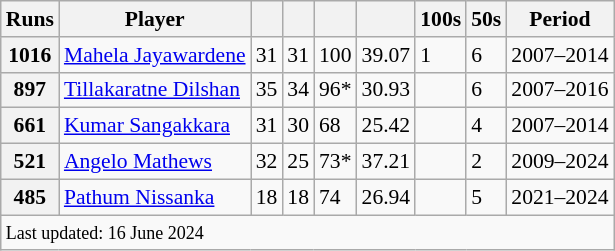<table class="wikitable"style="font-size: 90%">
<tr>
<th>Runs</th>
<th>Player</th>
<th></th>
<th></th>
<th></th>
<th></th>
<th>100s</th>
<th>50s</th>
<th>Period</th>
</tr>
<tr>
<th>1016</th>
<td><a href='#'>Mahela Jayawardene</a></td>
<td>31</td>
<td>31</td>
<td>100</td>
<td>39.07</td>
<td>1</td>
<td>6</td>
<td>2007–2014</td>
</tr>
<tr>
<th>897</th>
<td><a href='#'>Tillakaratne Dilshan</a></td>
<td>35</td>
<td>34</td>
<td>96*</td>
<td>30.93</td>
<td></td>
<td>6</td>
<td>2007–2016</td>
</tr>
<tr>
<th>661</th>
<td><a href='#'>Kumar Sangakkara</a></td>
<td>31</td>
<td>30</td>
<td>68</td>
<td>25.42</td>
<td></td>
<td>4</td>
<td>2007–2014</td>
</tr>
<tr>
<th>521</th>
<td><a href='#'>Angelo Mathews</a></td>
<td>32</td>
<td>25</td>
<td>73*</td>
<td>37.21</td>
<td></td>
<td>2</td>
<td>2009–2024</td>
</tr>
<tr>
<th>485</th>
<td><a href='#'>Pathum Nissanka</a></td>
<td>18</td>
<td>18</td>
<td>74</td>
<td>26.94</td>
<td></td>
<td>5</td>
<td>2021–2024</td>
</tr>
<tr>
<td colspan="9"><small>Last updated: 16 June 2024</small></td>
</tr>
</table>
